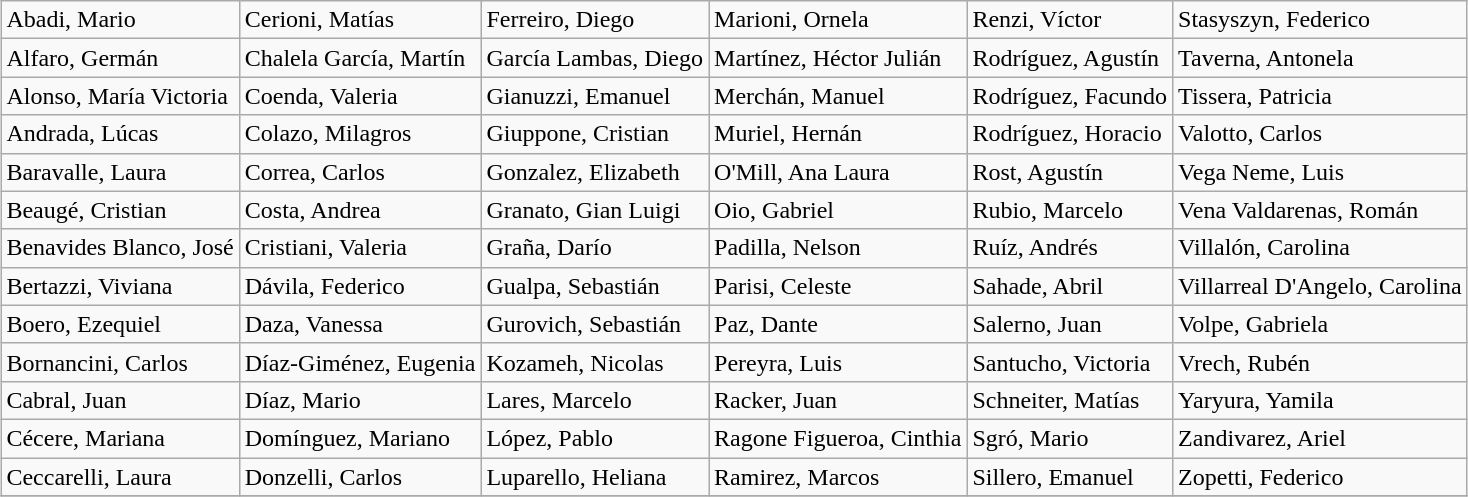<table class="wikitable" style="margin: 1em auto 1em auto;">
<tr>
<td>Abadi, Mario</td>
<td>Cerioni, Matías</td>
<td>Ferreiro, Diego</td>
<td>Marioni, Ornela</td>
<td>Renzi, Víctor</td>
<td>Stasyszyn, Federico</td>
</tr>
<tr>
<td>Alfaro, Germán</td>
<td>Chalela García, Martín</td>
<td>García Lambas, Diego</td>
<td>Martínez, Héctor Julián</td>
<td>Rodríguez, Agustín</td>
<td>Taverna, Antonela</td>
</tr>
<tr>
<td>Alonso, María Victoria</td>
<td>Coenda, Valeria</td>
<td>Gianuzzi, Emanuel</td>
<td>Merchán, Manuel</td>
<td>Rodríguez, Facundo</td>
<td>Tissera, Patricia</td>
</tr>
<tr>
<td>Andrada, Lúcas</td>
<td>Colazo, Milagros</td>
<td>Giuppone, Cristian</td>
<td>Muriel, Hernán</td>
<td>Rodríguez, Horacio</td>
<td>Valotto, Carlos</td>
</tr>
<tr>
<td>Baravalle, Laura</td>
<td>Correa, Carlos</td>
<td>Gonzalez, Elizabeth</td>
<td>O'Mill, Ana Laura</td>
<td>Rost, Agustín</td>
<td>Vega Neme, Luis</td>
</tr>
<tr>
<td>Beaugé, Cristian</td>
<td>Costa, Andrea</td>
<td>Granato, Gian Luigi</td>
<td>Oio, Gabriel</td>
<td>Rubio, Marcelo</td>
<td>Vena Valdarenas, Román</td>
</tr>
<tr>
<td>Benavides Blanco, José</td>
<td>Cristiani, Valeria</td>
<td>Graña, Darío</td>
<td>Padilla, Nelson</td>
<td>Ruíz, Andrés</td>
<td>Villalón, Carolina</td>
</tr>
<tr>
<td>Bertazzi, Viviana</td>
<td>Dávila, Federico</td>
<td>Gualpa, Sebastián</td>
<td>Parisi, Celeste</td>
<td>Sahade, Abril</td>
<td>Villarreal D'Angelo, Carolina</td>
</tr>
<tr>
<td>Boero, Ezequiel</td>
<td>Daza, Vanessa</td>
<td>Gurovich, Sebastián</td>
<td>Paz, Dante</td>
<td>Salerno, Juan</td>
<td>Volpe, Gabriela</td>
</tr>
<tr>
<td>Bornancini, Carlos</td>
<td>Díaz-Giménez, Eugenia</td>
<td>Kozameh, Nicolas</td>
<td>Pereyra, Luis</td>
<td>Santucho, Victoria</td>
<td>Vrech, Rubén</td>
</tr>
<tr>
<td>Cabral, Juan</td>
<td>Díaz, Mario</td>
<td>Lares, Marcelo</td>
<td>Racker, Juan</td>
<td>Schneiter, Matías</td>
<td>Yaryura, Yamila</td>
</tr>
<tr>
<td>Cécere, Mariana</td>
<td>Domínguez, Mariano</td>
<td>López, Pablo</td>
<td>Ragone Figueroa, Cinthia</td>
<td>Sgró, Mario</td>
<td>Zandivarez, Ariel</td>
</tr>
<tr>
<td>Ceccarelli, Laura</td>
<td>Donzelli, Carlos</td>
<td>Luparello, Heliana</td>
<td>Ramirez, Marcos</td>
<td>Sillero, Emanuel</td>
<td>Zopetti, Federico</td>
</tr>
<tr>
</tr>
</table>
